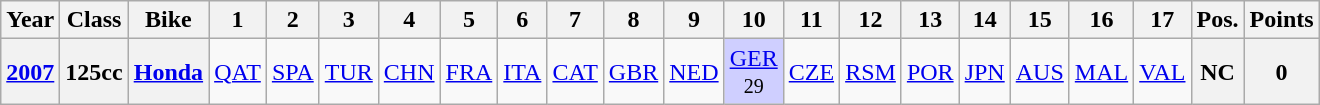<table class="wikitable" style="text-align:center">
<tr>
<th>Year</th>
<th>Class</th>
<th>Bike</th>
<th>1</th>
<th>2</th>
<th>3</th>
<th>4</th>
<th>5</th>
<th>6</th>
<th>7</th>
<th>8</th>
<th>9</th>
<th>10</th>
<th>11</th>
<th>12</th>
<th>13</th>
<th>14</th>
<th>15</th>
<th>16</th>
<th>17</th>
<th>Pos.</th>
<th>Points</th>
</tr>
<tr>
<th><a href='#'>2007</a></th>
<th>125cc</th>
<th><a href='#'>Honda</a></th>
<td><a href='#'>QAT</a></td>
<td><a href='#'>SPA</a></td>
<td><a href='#'>TUR</a></td>
<td><a href='#'>CHN</a></td>
<td><a href='#'>FRA</a></td>
<td><a href='#'>ITA</a></td>
<td><a href='#'>CAT</a></td>
<td><a href='#'>GBR</a></td>
<td><a href='#'>NED</a></td>
<td style="background:#cfcfff;"><a href='#'>GER</a><br><small>29</small></td>
<td><a href='#'>CZE</a></td>
<td><a href='#'>RSM</a></td>
<td><a href='#'>POR</a></td>
<td><a href='#'>JPN</a></td>
<td><a href='#'>AUS</a></td>
<td><a href='#'>MAL</a></td>
<td><a href='#'>VAL</a></td>
<th>NC</th>
<th>0</th>
</tr>
</table>
